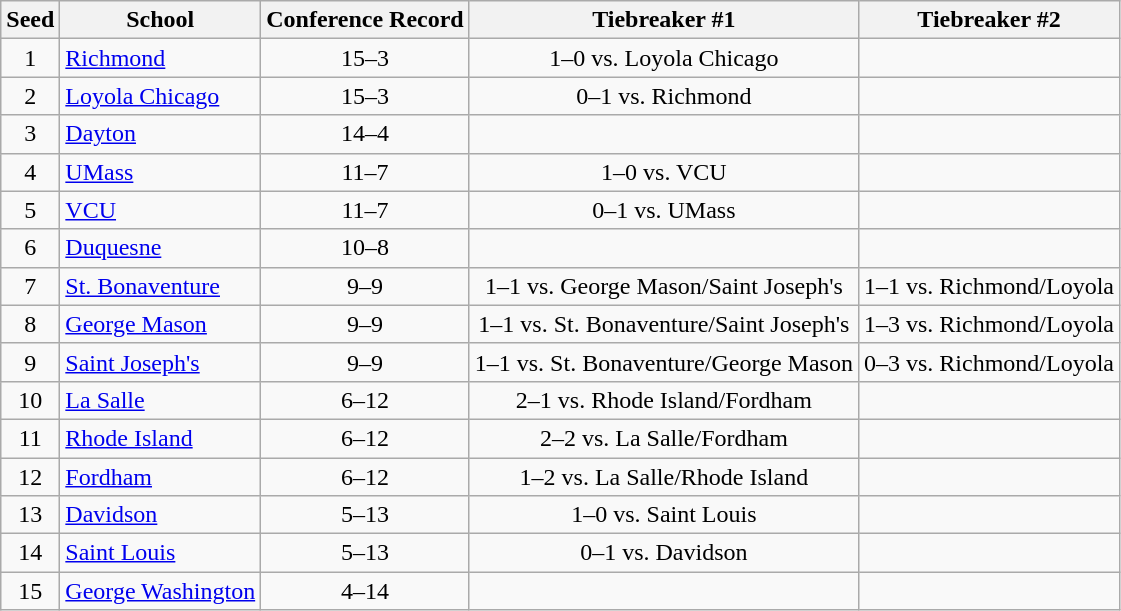<table class="wikitable" style="text-align:center">
<tr>
<th>Seed</th>
<th>School</th>
<th>Conference Record</th>
<th>Tiebreaker #1</th>
<th>Tiebreaker #2</th>
</tr>
<tr>
<td>1</td>
<td align="left"><a href='#'>Richmond</a></td>
<td>15–3</td>
<td>1–0 vs. Loyola Chicago</td>
<td></td>
</tr>
<tr>
<td>2</td>
<td align="left"><a href='#'>Loyola Chicago</a></td>
<td>15–3</td>
<td>0–1 vs. Richmond</td>
<td></td>
</tr>
<tr>
<td>3</td>
<td align="left"><a href='#'>Dayton</a></td>
<td>14–4</td>
<td></td>
<td></td>
</tr>
<tr>
<td>4</td>
<td align="left"><a href='#'>UMass</a></td>
<td>11–7</td>
<td>1–0 vs. VCU</td>
<td></td>
</tr>
<tr>
<td>5</td>
<td align="left"><a href='#'>VCU</a></td>
<td>11–7</td>
<td>0–1 vs. UMass</td>
<td></td>
</tr>
<tr>
<td>6</td>
<td align="left"><a href='#'>Duquesne</a></td>
<td>10–8</td>
<td></td>
<td></td>
</tr>
<tr>
<td>7</td>
<td align="left"><a href='#'>St. Bonaventure</a></td>
<td>9–9</td>
<td>1–1 vs. George Mason/Saint Joseph's</td>
<td>1–1 vs. Richmond/Loyola</td>
</tr>
<tr>
<td>8</td>
<td align="left"><a href='#'>George Mason</a></td>
<td>9–9</td>
<td>1–1 vs. St. Bonaventure/Saint Joseph's</td>
<td>1–3 vs. Richmond/Loyola</td>
</tr>
<tr>
<td>9</td>
<td align="left"><a href='#'>Saint Joseph's</a></td>
<td>9–9</td>
<td>1–1 vs. St. Bonaventure/George Mason</td>
<td>0–3 vs. Richmond/Loyola</td>
</tr>
<tr>
<td>10</td>
<td align="left"><a href='#'>La Salle</a></td>
<td>6–12</td>
<td>2–1 vs. Rhode Island/Fordham</td>
<td></td>
</tr>
<tr>
<td>11</td>
<td align="left"><a href='#'>Rhode Island</a></td>
<td>6–12</td>
<td>2–2 vs. La Salle/Fordham</td>
<td></td>
</tr>
<tr>
<td>12</td>
<td align="left"><a href='#'>Fordham</a></td>
<td>6–12</td>
<td>1–2 vs. La Salle/Rhode Island</td>
<td></td>
</tr>
<tr>
<td>13</td>
<td align="left"><a href='#'>Davidson</a></td>
<td>5–13</td>
<td>1–0 vs. Saint Louis</td>
<td></td>
</tr>
<tr>
<td>14</td>
<td align="left"><a href='#'>Saint Louis</a></td>
<td>5–13</td>
<td>0–1 vs. Davidson</td>
<td></td>
</tr>
<tr>
<td>15</td>
<td align="left"><a href='#'>George Washington</a></td>
<td>4–14</td>
<td></td>
<td></td>
</tr>
</table>
